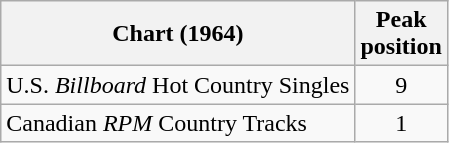<table class="wikitable sortable">
<tr>
<th align="left">Chart (1964)</th>
<th align="center">Peak<br>position</th>
</tr>
<tr>
<td align="left">U.S. <em>Billboard</em> Hot Country Singles</td>
<td align="center">9</td>
</tr>
<tr>
<td align="left">Canadian <em>RPM</em> Country Tracks</td>
<td align="center">1</td>
</tr>
</table>
